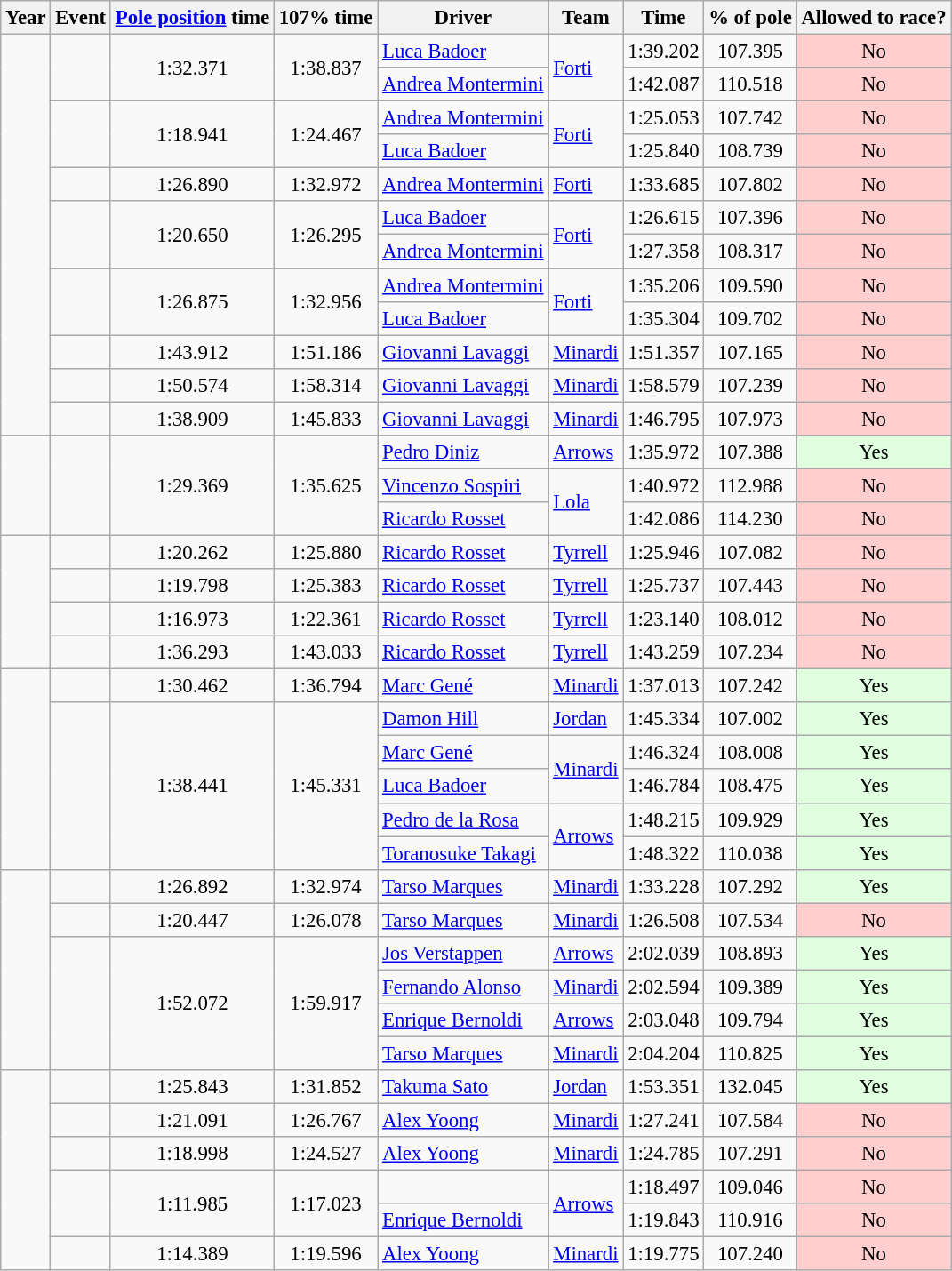<table class="wikitable sortable" style="text-align:center; font-size:95%">
<tr>
<th>Year</th>
<th>Event</th>
<th><a href='#'>Pole position</a> time</th>
<th>107% time</th>
<th>Driver</th>
<th>Team</th>
<th>Time</th>
<th>% of pole</th>
<th>Allowed to race?</th>
</tr>
<tr>
<td rowspan=12></td>
<td rowspan=2></td>
<td rowspan=2>1:32.371</td>
<td rowspan=2>1:38.837</td>
<td style="text-align:left"> <a href='#'>Luca Badoer</a></td>
<td rowspan="2" style="text-align:left;"> <a href='#'>Forti</a></td>
<td>1:39.202</td>
<td>107.395</td>
<td style="background:#FFCFCF;">No</td>
</tr>
<tr>
<td style="text-align:left"> <a href='#'>Andrea Montermini</a></td>
<td>1:42.087</td>
<td>110.518</td>
<td style="background:#FFCFCF;">No</td>
</tr>
<tr>
<td rowspan=2></td>
<td rowspan=2>1:18.941</td>
<td rowspan=2>1:24.467</td>
<td style="text-align:left"> <a href='#'>Andrea Montermini</a></td>
<td rowspan="2" style="text-align:left;"> <a href='#'>Forti</a></td>
<td>1:25.053</td>
<td>107.742</td>
<td style="background:#FFCFCF;">No</td>
</tr>
<tr>
<td style="text-align:left"> <a href='#'>Luca Badoer</a></td>
<td>1:25.840</td>
<td>108.739</td>
<td style="background:#FFCFCF;">No</td>
</tr>
<tr>
<td></td>
<td>1:26.890</td>
<td>1:32.972</td>
<td style="text-align:left"> <a href='#'>Andrea Montermini</a></td>
<td style="text-align:left"> <a href='#'>Forti</a></td>
<td>1:33.685</td>
<td>107.802</td>
<td style="background:#FFCFCF;">No</td>
</tr>
<tr>
<td rowspan=2></td>
<td rowspan=2>1:20.650</td>
<td rowspan=2>1:26.295</td>
<td style="text-align:left"> <a href='#'>Luca Badoer</a></td>
<td rowspan="2" style="text-align:left;"> <a href='#'>Forti</a></td>
<td>1:26.615</td>
<td>107.396</td>
<td style="background:#FFCFCF;">No</td>
</tr>
<tr>
<td style="text-align:left"> <a href='#'>Andrea Montermini</a></td>
<td>1:27.358</td>
<td>108.317</td>
<td style="background:#FFCFCF;">No</td>
</tr>
<tr>
<td rowspan=2></td>
<td rowspan=2>1:26.875</td>
<td rowspan=2>1:32.956</td>
<td style="text-align:left"> <a href='#'>Andrea Montermini</a></td>
<td rowspan="2" style="text-align:left;"> <a href='#'>Forti</a></td>
<td>1:35.206</td>
<td>109.590</td>
<td style="background:#FFCFCF;">No</td>
</tr>
<tr>
<td style="text-align:left"> <a href='#'>Luca Badoer</a></td>
<td>1:35.304</td>
<td>109.702</td>
<td style="background:#FFCFCF;">No</td>
</tr>
<tr>
<td></td>
<td>1:43.912</td>
<td>1:51.186</td>
<td style="text-align:left"> <a href='#'>Giovanni Lavaggi</a></td>
<td style="text-align:left"> <a href='#'>Minardi</a></td>
<td>1:51.357</td>
<td>107.165</td>
<td style="background:#FFCFCF;">No</td>
</tr>
<tr>
<td></td>
<td>1:50.574</td>
<td>1:58.314</td>
<td style="text-align:left"> <a href='#'>Giovanni Lavaggi</a></td>
<td style="text-align:left"> <a href='#'>Minardi</a></td>
<td>1:58.579</td>
<td>107.239</td>
<td style="background:#FFCFCF;">No</td>
</tr>
<tr>
<td></td>
<td>1:38.909</td>
<td>1:45.833</td>
<td style="text-align:left"> <a href='#'>Giovanni Lavaggi</a></td>
<td style="text-align:left"> <a href='#'>Minardi</a></td>
<td>1:46.795</td>
<td>107.973</td>
<td style="background:#FFCFCF;">No</td>
</tr>
<tr>
<td rowspan=3></td>
<td rowspan=3></td>
<td rowspan=3>1:29.369</td>
<td rowspan=3>1:35.625</td>
<td style="text-align:left"> <a href='#'>Pedro Diniz</a></td>
<td style="text-align:left"> <a href='#'>Arrows</a></td>
<td>1:35.972</td>
<td>107.388</td>
<td style="background:#DFFFDF;">Yes</td>
</tr>
<tr>
<td style="text-align:left"> <a href='#'>Vincenzo Sospiri</a></td>
<td rowspan="2" style="text-align:left;"> <a href='#'>Lola</a></td>
<td>1:40.972</td>
<td>112.988</td>
<td style="background:#FFCFCF;">No</td>
</tr>
<tr>
<td style="text-align:left"> <a href='#'>Ricardo Rosset</a></td>
<td>1:42.086</td>
<td>114.230</td>
<td style="background:#FFCFCF;">No</td>
</tr>
<tr>
<td rowspan=4></td>
<td></td>
<td>1:20.262</td>
<td>1:25.880</td>
<td style="text-align:left"> <a href='#'>Ricardo Rosset</a></td>
<td style="text-align:left"> <a href='#'>Tyrrell</a></td>
<td>1:25.946</td>
<td>107.082</td>
<td style="background:#FFCFCF;">No</td>
</tr>
<tr>
<td></td>
<td>1:19.798</td>
<td>1:25.383</td>
<td style="text-align:left"> <a href='#'>Ricardo Rosset</a></td>
<td style="text-align:left"> <a href='#'>Tyrrell</a></td>
<td>1:25.737</td>
<td>107.443</td>
<td style="background:#FFCFCF;">No</td>
</tr>
<tr>
<td></td>
<td>1:16.973</td>
<td>1:22.361</td>
<td style="text-align:left"> <a href='#'>Ricardo Rosset</a></td>
<td style="text-align:left"> <a href='#'>Tyrrell</a></td>
<td>1:23.140</td>
<td>108.012</td>
<td style="background:#FFCFCF;">No</td>
</tr>
<tr>
<td></td>
<td>1:36.293</td>
<td>1:43.033</td>
<td style="text-align:left"> <a href='#'>Ricardo Rosset</a></td>
<td style="text-align:left"> <a href='#'>Tyrrell</a></td>
<td>1:43.259</td>
<td>107.234</td>
<td style="background:#FFCFCF;">No</td>
</tr>
<tr>
<td rowspan=6></td>
<td></td>
<td>1:30.462</td>
<td>1:36.794</td>
<td style="text-align:left"> <a href='#'>Marc Gené</a></td>
<td style="text-align:left"> <a href='#'>Minardi</a></td>
<td>1:37.013</td>
<td>107.242</td>
<td style="background:#DFFFDF;">Yes</td>
</tr>
<tr>
<td rowspan=5></td>
<td rowspan=5>1:38.441</td>
<td rowspan=5>1:45.331</td>
<td style="text-align:left"> <a href='#'>Damon Hill</a></td>
<td style="text-align:left"> <a href='#'>Jordan</a></td>
<td>1:45.334</td>
<td>107.002</td>
<td style="background:#DFFFDF;">Yes</td>
</tr>
<tr>
<td style="text-align:left"> <a href='#'>Marc Gené</a></td>
<td rowspan="2" style="text-align:left;"> <a href='#'>Minardi</a></td>
<td>1:46.324</td>
<td>108.008</td>
<td style="background:#DFFFDF;">Yes</td>
</tr>
<tr>
<td style="text-align:left"> <a href='#'>Luca Badoer</a></td>
<td>1:46.784</td>
<td>108.475</td>
<td style="background:#DFFFDF;">Yes</td>
</tr>
<tr>
<td style="text-align:left"> <a href='#'>Pedro de la Rosa</a></td>
<td rowspan="2" style="text-align:left;"> <a href='#'>Arrows</a></td>
<td>1:48.215</td>
<td>109.929</td>
<td style="background:#DFFFDF;">Yes</td>
</tr>
<tr>
<td style="text-align:left"> <a href='#'>Toranosuke Takagi</a></td>
<td>1:48.322</td>
<td>110.038</td>
<td style="background:#DFFFDF;">Yes</td>
</tr>
<tr>
<td rowspan=6></td>
<td></td>
<td>1:26.892</td>
<td>1:32.974</td>
<td style="text-align:left"> <a href='#'>Tarso Marques</a></td>
<td style="text-align:left"> <a href='#'>Minardi</a></td>
<td>1:33.228</td>
<td>107.292</td>
<td style="background:#DFFFDF;">Yes</td>
</tr>
<tr>
<td></td>
<td>1:20.447</td>
<td>1:26.078</td>
<td style="text-align:left"> <a href='#'>Tarso Marques</a></td>
<td style="text-align:left"> <a href='#'>Minardi</a></td>
<td>1:26.508</td>
<td>107.534</td>
<td style="background:#FFCFCF;">No</td>
</tr>
<tr>
<td rowspan=4></td>
<td rowspan=4>1:52.072</td>
<td rowspan=4>1:59.917</td>
<td style="text-align:left"> <a href='#'>Jos Verstappen</a></td>
<td style="text-align:left"> <a href='#'>Arrows</a></td>
<td>2:02.039</td>
<td>108.893</td>
<td style="background:#DFFFDF;">Yes</td>
</tr>
<tr>
<td style="text-align:left"> <a href='#'>Fernando Alonso</a></td>
<td style="text-align:left"> <a href='#'>Minardi</a></td>
<td>2:02.594</td>
<td>109.389</td>
<td style="background:#DFFFDF;">Yes</td>
</tr>
<tr>
<td style="text-align:left"> <a href='#'>Enrique Bernoldi</a></td>
<td style="text-align:left"> <a href='#'>Arrows</a></td>
<td>2:03.048</td>
<td>109.794</td>
<td style="background:#DFFFDF;">Yes</td>
</tr>
<tr>
<td style="text-align:left"> <a href='#'>Tarso Marques</a></td>
<td style="text-align:left"> <a href='#'>Minardi</a></td>
<td>2:04.204</td>
<td>110.825</td>
<td style="background:#DFFFDF;">Yes</td>
</tr>
<tr>
<td rowspan=6></td>
<td></td>
<td>1:25.843</td>
<td>1:31.852</td>
<td style="text-align:left"> <a href='#'>Takuma Sato</a></td>
<td style="text-align:left"> <a href='#'>Jordan</a></td>
<td>1:53.351</td>
<td>132.045</td>
<td style="background:#DFFFDF;">Yes</td>
</tr>
<tr>
<td></td>
<td>1:21.091</td>
<td>1:26.767</td>
<td style="text-align:left"> <a href='#'>Alex Yoong</a></td>
<td style="text-align:left"> <a href='#'>Minardi</a></td>
<td>1:27.241</td>
<td>107.584</td>
<td style="background:#FFCFCF;">No</td>
</tr>
<tr>
<td></td>
<td>1:18.998</td>
<td>1:24.527</td>
<td style="text-align:left"> <a href='#'>Alex Yoong</a></td>
<td style="text-align:left"> <a href='#'>Minardi</a></td>
<td>1:24.785</td>
<td>107.291</td>
<td style="background:#FFCFCF;">No</td>
</tr>
<tr>
<td rowspan=2></td>
<td rowspan=2>1:11.985</td>
<td rowspan=2>1:17.023</td>
<td style="text-align:left"></td>
<td rowspan="2" style="text-align:left;"> <a href='#'>Arrows</a></td>
<td>1:18.497</td>
<td>109.046</td>
<td style="background:#FFCFCF;">No</td>
</tr>
<tr>
<td style="text-align:left"> <a href='#'>Enrique Bernoldi</a></td>
<td>1:19.843</td>
<td>110.916</td>
<td style="background:#FFCFCF;">No</td>
</tr>
<tr>
<td></td>
<td>1:14.389</td>
<td>1:19.596</td>
<td style="text-align:left"> <a href='#'>Alex Yoong</a></td>
<td style="text-align:left"> <a href='#'>Minardi</a></td>
<td>1:19.775</td>
<td>107.240</td>
<td style="background:#FFCFCF;">No</td>
</tr>
</table>
